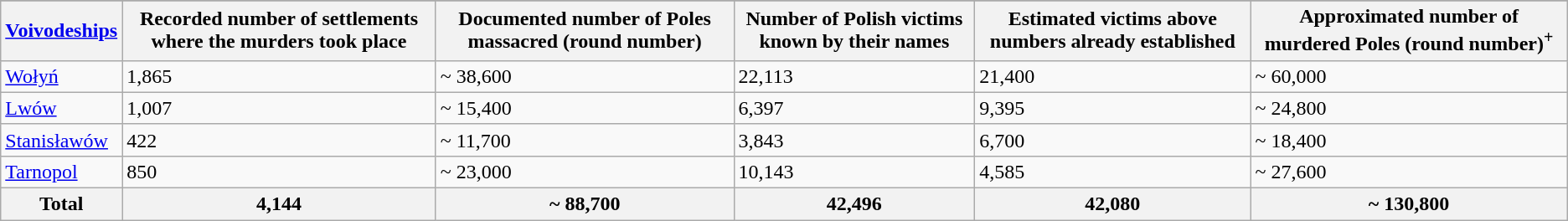<table class="wikitable">
<tr>
</tr>
<tr>
<th><a href='#'>Voivodeships</a></th>
<th>Recorded number of settlements where the murders took place</th>
<th>Documented number of Poles massacred (round number)</th>
<th>Number of Polish victims known by their names</th>
<th>Estimated victims above numbers already established</th>
<th>Approximated number of murdered Poles (round number)<sup>+</sup></th>
</tr>
<tr>
<td><a href='#'>Wołyń</a></td>
<td>1,865</td>
<td>~ 38,600</td>
<td>22,113</td>
<td>21,400</td>
<td>~ 60,000</td>
</tr>
<tr>
<td><a href='#'>Lwów</a></td>
<td>1,007</td>
<td>~ 15,400</td>
<td>6,397</td>
<td>9,395</td>
<td>~ 24,800</td>
</tr>
<tr>
<td><a href='#'>Stanisławów</a></td>
<td>422</td>
<td>~ 11,700</td>
<td>3,843</td>
<td>6,700</td>
<td>~ 18,400</td>
</tr>
<tr>
<td><a href='#'>Tarnopol</a></td>
<td>850</td>
<td>~ 23,000</td>
<td>10,143</td>
<td>4,585</td>
<td>~ 27,600</td>
</tr>
<tr>
<th>Total</th>
<th>4,144</th>
<th>~ 88,700</th>
<th>42,496</th>
<th>42,080</th>
<th>~ 130,800</th>
</tr>
</table>
